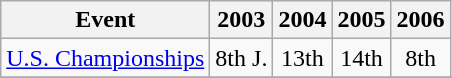<table class="wikitable">
<tr>
<th>Event</th>
<th>2003</th>
<th>2004</th>
<th>2005</th>
<th>2006</th>
</tr>
<tr>
<td><a href='#'>U.S. Championships</a></td>
<td align="center">8th J.</td>
<td align="center">13th</td>
<td align="center">14th</td>
<td align="center">8th</td>
</tr>
<tr>
</tr>
</table>
